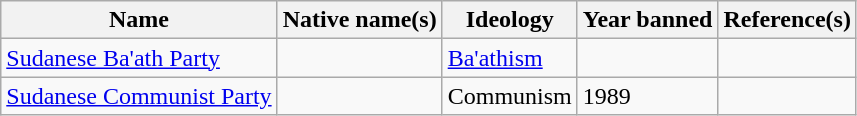<table class="wikitable sortable">
<tr>
<th>Name</th>
<th>Native name(s)</th>
<th>Ideology</th>
<th>Year banned</th>
<th>Reference(s)</th>
</tr>
<tr>
<td><a href='#'>Sudanese Ba'ath Party</a></td>
<td></td>
<td><a href='#'>Ba'athism</a></td>
<td></td>
<td></td>
</tr>
<tr>
<td><a href='#'>Sudanese Communist Party</a></td>
<td></td>
<td>Communism</td>
<td>1989</td>
<td></td>
</tr>
</table>
